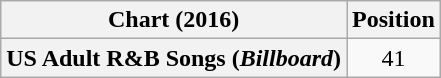<table class="wikitable sortable plainrowheaders">
<tr>
<th scope="col">Chart (2016)</th>
<th scope="col">Position</th>
</tr>
<tr>
<th scope="row">US Adult R&B Songs (<em>Billboard</em>)</th>
<td align="center">41</td>
</tr>
</table>
